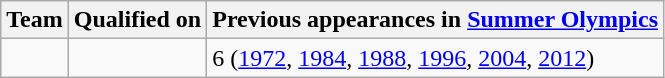<table class="wikitable sortable">
<tr>
<th>Team</th>
<th>Qualified on</th>
<th data-sort-type="number">Previous appearances in <a href='#'>Summer Olympics</a></th>
</tr>
<tr>
<td></td>
<td></td>
<td>6 (<a href='#'>1972</a>, <a href='#'>1984</a>, <a href='#'>1988</a>, <a href='#'>1996</a>, <a href='#'>2004</a>, <a href='#'>2012</a>)</td>
</tr>
</table>
